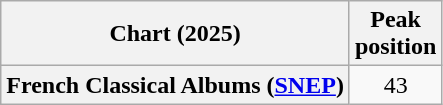<table class="wikitable sortable plainrowheaders" style="text-align:center">
<tr>
<th scope="col">Chart (2025)</th>
<th scope="col">Peak<br>position</th>
</tr>
<tr>
<th scope="row">French Classical Albums (<a href='#'>SNEP</a>)</th>
<td>43</td>
</tr>
</table>
